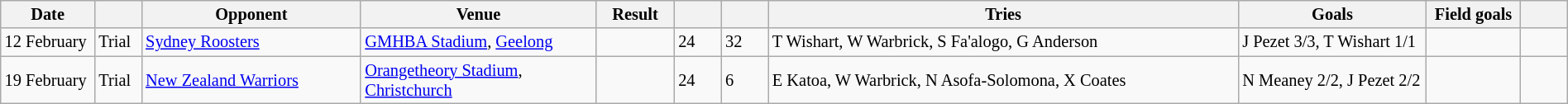<table class="wikitable"  style="font-size:85%; width:100%;">
<tr>
<th width="6%">Date</th>
<th width="3%"></th>
<th width="14%">Opponent</th>
<th width="15%">Venue</th>
<th width="5%">Result</th>
<th width="3%"></th>
<th width="3%"></th>
<th width="30%">Tries</th>
<th width="12%">Goals</th>
<th width="6%">Field goals</th>
<th width="3%"></th>
</tr>
<tr>
<td>12 February</td>
<td>Trial</td>
<td> <a href='#'>Sydney Roosters</a></td>
<td><a href='#'>GMHBA Stadium</a>, <a href='#'>Geelong</a></td>
<td></td>
<td>24</td>
<td>32</td>
<td>T Wishart, W Warbrick, S Fa'alogo, G Anderson</td>
<td>J Pezet 3/3, T Wishart 1/1</td>
<td></td>
<td></td>
</tr>
<tr>
<td>19 February</td>
<td>Trial</td>
<td> <a href='#'>New Zealand Warriors</a></td>
<td><a href='#'>Orangetheory Stadium</a>, <a href='#'>Christchurch</a></td>
<td></td>
<td>24</td>
<td>6</td>
<td>E Katoa, W Warbrick, N Asofa-Solomona, X Coates</td>
<td>N Meaney 2/2, J Pezet 2/2</td>
<td></td>
<td></td>
</tr>
</table>
